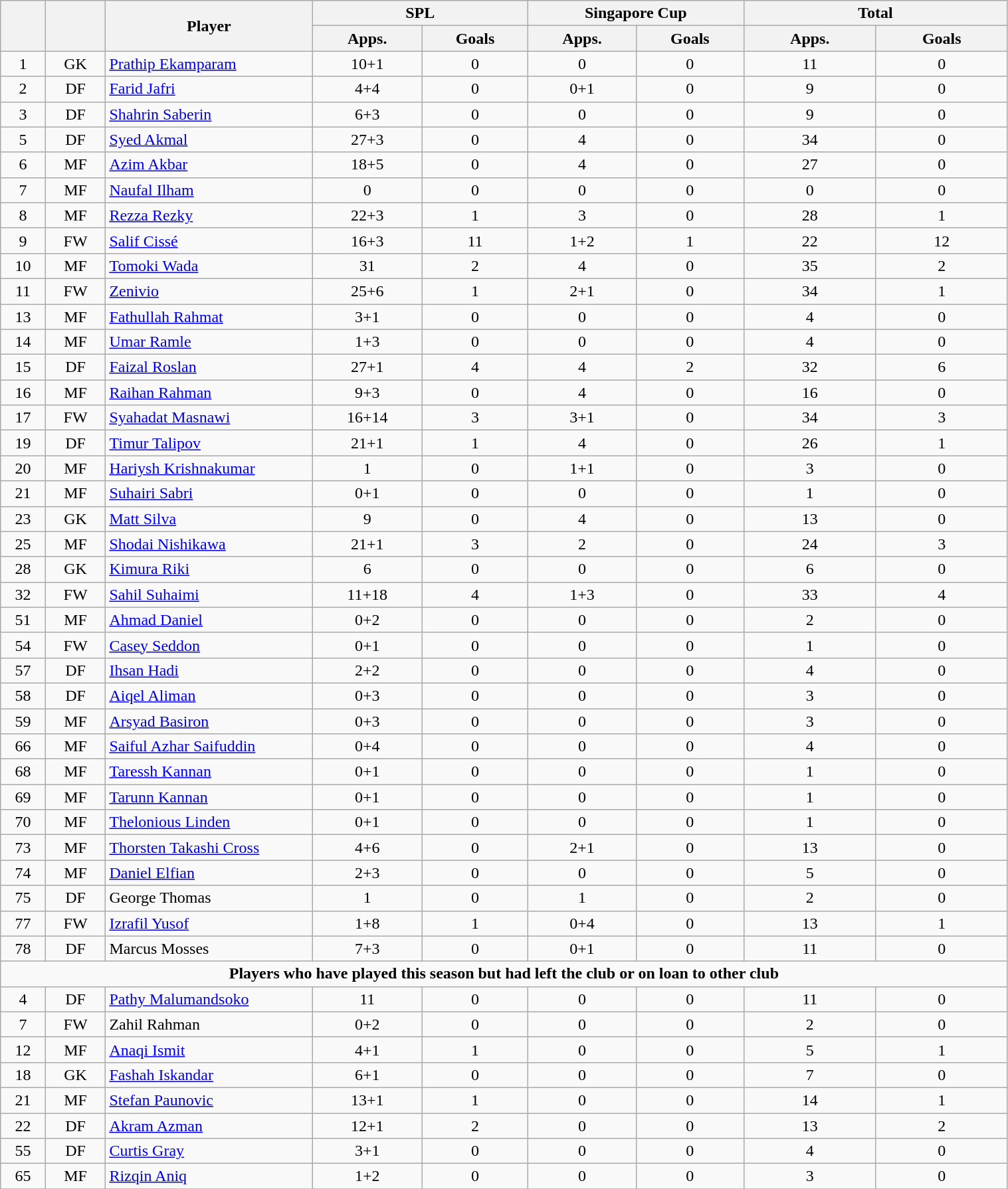<table class="wikitable" style="text-align:center; font-size:100%; width:80%;">
<tr>
<th rowspan=2></th>
<th rowspan=2></th>
<th rowspan=2 width="200">Player</th>
<th colspan=2 width="105">SPL</th>
<th colspan=2 width="105">Singapore Cup</th>
<th colspan=2 width="130">Total</th>
</tr>
<tr>
<th>Apps.</th>
<th>Goals</th>
<th>Apps.</th>
<th>Goals</th>
<th>Apps.</th>
<th>Goals</th>
</tr>
<tr>
<td>1</td>
<td>GK</td>
<td align="left"> <a href='#'>Prathip Ekamparam</a></td>
<td>10+1</td>
<td>0</td>
<td>0</td>
<td>0</td>
<td>11</td>
<td>0</td>
</tr>
<tr>
<td>2</td>
<td>DF</td>
<td align="left"> <a href='#'>Farid Jafri</a></td>
<td>4+4</td>
<td>0</td>
<td>0+1</td>
<td>0</td>
<td>9</td>
<td>0</td>
</tr>
<tr>
<td>3</td>
<td>DF</td>
<td align="left"> <a href='#'>Shahrin Saberin</a></td>
<td>6+3</td>
<td>0</td>
<td>0</td>
<td>0</td>
<td>9</td>
<td>0</td>
</tr>
<tr>
<td>5</td>
<td>DF</td>
<td align="left"> <a href='#'>Syed Akmal</a></td>
<td>27+3</td>
<td>0</td>
<td>4</td>
<td>0</td>
<td>34</td>
<td>0</td>
</tr>
<tr>
<td>6</td>
<td>MF</td>
<td align="left"> <a href='#'>Azim Akbar</a></td>
<td>18+5</td>
<td>0</td>
<td>4</td>
<td>0</td>
<td>27</td>
<td>0</td>
</tr>
<tr>
<td>7</td>
<td>MF</td>
<td align="left"> <a href='#'>Naufal Ilham</a></td>
<td>0</td>
<td>0</td>
<td>0</td>
<td>0</td>
<td>0</td>
<td>0</td>
</tr>
<tr>
<td>8</td>
<td>MF</td>
<td align="left"> <a href='#'>Rezza Rezky</a></td>
<td>22+3</td>
<td>1</td>
<td>3</td>
<td>0</td>
<td>28</td>
<td>1</td>
</tr>
<tr>
<td>9</td>
<td>FW</td>
<td align="left"> <a href='#'>Salif Cissé</a></td>
<td>16+3</td>
<td>11</td>
<td>1+2</td>
<td>1</td>
<td>22</td>
<td>12</td>
</tr>
<tr>
<td>10</td>
<td>MF</td>
<td align="left"> <a href='#'>Tomoki Wada</a></td>
<td>31</td>
<td>2</td>
<td>4</td>
<td>0</td>
<td>35</td>
<td>2</td>
</tr>
<tr>
<td>11</td>
<td>FW</td>
<td align="left"> <a href='#'>Zenivio</a></td>
<td>25+6</td>
<td>1</td>
<td>2+1</td>
<td>0</td>
<td>34</td>
<td>1</td>
</tr>
<tr>
<td>13</td>
<td>MF</td>
<td align="left"> <a href='#'>Fathullah Rahmat</a></td>
<td>3+1</td>
<td>0</td>
<td>0</td>
<td>0</td>
<td>4</td>
<td>0</td>
</tr>
<tr>
<td>14</td>
<td>MF</td>
<td align="left"> <a href='#'>Umar Ramle</a></td>
<td>1+3</td>
<td>0</td>
<td>0</td>
<td>0</td>
<td>4</td>
<td>0</td>
</tr>
<tr>
<td>15</td>
<td>DF</td>
<td align="left"> <a href='#'>Faizal Roslan</a></td>
<td>27+1</td>
<td>4</td>
<td>4</td>
<td>2</td>
<td>32</td>
<td>6</td>
</tr>
<tr>
<td>16</td>
<td>MF</td>
<td align="left"> <a href='#'>Raihan Rahman</a></td>
<td>9+3</td>
<td>0</td>
<td>4</td>
<td>0</td>
<td>16</td>
<td>0</td>
</tr>
<tr>
<td>17</td>
<td>FW</td>
<td align="left"> <a href='#'>Syahadat Masnawi</a></td>
<td>16+14</td>
<td>3</td>
<td>3+1</td>
<td>0</td>
<td>34</td>
<td>3</td>
</tr>
<tr>
<td>19</td>
<td>DF</td>
<td align="left"> <a href='#'>Timur Talipov</a></td>
<td>21+1</td>
<td>1</td>
<td>4</td>
<td>0</td>
<td>26</td>
<td>1</td>
</tr>
<tr>
<td>20</td>
<td>MF</td>
<td align="left"> <a href='#'>Hariysh Krishnakumar</a></td>
<td>1</td>
<td>0</td>
<td>1+1</td>
<td>0</td>
<td>3</td>
<td>0</td>
</tr>
<tr>
<td>21</td>
<td>MF</td>
<td align="left"> <a href='#'>Suhairi Sabri</a></td>
<td>0+1</td>
<td>0</td>
<td>0</td>
<td>0</td>
<td>1</td>
<td>0</td>
</tr>
<tr>
<td>23</td>
<td>GK</td>
<td align="left"> <a href='#'>Matt Silva</a></td>
<td>9</td>
<td>0</td>
<td>4</td>
<td>0</td>
<td>13</td>
<td>0</td>
</tr>
<tr>
<td>25</td>
<td>MF</td>
<td align="left"> <a href='#'>Shodai Nishikawa</a></td>
<td>21+1</td>
<td>3</td>
<td>2</td>
<td>0</td>
<td>24</td>
<td>3</td>
</tr>
<tr>
<td>28</td>
<td>GK</td>
<td align="left"> <a href='#'>Kimura Riki</a></td>
<td>6</td>
<td>0</td>
<td>0</td>
<td>0</td>
<td>6</td>
<td>0</td>
</tr>
<tr>
<td>32</td>
<td>FW</td>
<td align="left"> <a href='#'>Sahil Suhaimi</a></td>
<td>11+18</td>
<td>4</td>
<td>1+3</td>
<td>0</td>
<td>33</td>
<td>4</td>
</tr>
<tr>
<td>51</td>
<td>MF</td>
<td align="left"> <a href='#'>Ahmad Daniel</a></td>
<td>0+2</td>
<td>0</td>
<td>0</td>
<td>0</td>
<td>2</td>
<td>0</td>
</tr>
<tr>
<td>54</td>
<td>FW</td>
<td align="left"> <a href='#'>Casey Seddon</a></td>
<td>0+1</td>
<td>0</td>
<td>0</td>
<td>0</td>
<td>1</td>
<td>0</td>
</tr>
<tr>
<td>57</td>
<td>DF</td>
<td align="left"> <a href='#'>Ihsan Hadi</a></td>
<td>2+2</td>
<td>0</td>
<td>0</td>
<td>0</td>
<td>4</td>
<td>0</td>
</tr>
<tr>
<td>58</td>
<td>DF</td>
<td align="left"> <a href='#'>Aiqel Aliman</a></td>
<td>0+3</td>
<td>0</td>
<td>0</td>
<td>0</td>
<td>3</td>
<td>0</td>
</tr>
<tr>
<td>59</td>
<td>MF</td>
<td align="left"> <a href='#'>Arsyad Basiron</a></td>
<td>0+3</td>
<td>0</td>
<td>0</td>
<td>0</td>
<td>3</td>
<td>0</td>
</tr>
<tr>
<td>66</td>
<td>MF</td>
<td align="left"> <a href='#'>Saiful Azhar Saifuddin</a></td>
<td>0+4</td>
<td>0</td>
<td>0</td>
<td>0</td>
<td>4</td>
<td>0</td>
</tr>
<tr>
<td>68</td>
<td>MF</td>
<td align="left"> <a href='#'>Taressh Kannan</a></td>
<td>0+1</td>
<td>0</td>
<td>0</td>
<td>0</td>
<td>1</td>
<td>0</td>
</tr>
<tr>
<td>69</td>
<td>MF</td>
<td align="left"> <a href='#'>Tarunn Kannan</a></td>
<td>0+1</td>
<td>0</td>
<td>0</td>
<td>0</td>
<td>1</td>
<td>0</td>
</tr>
<tr>
<td>70</td>
<td>MF</td>
<td align="left"> <a href='#'>Thelonious Linden</a></td>
<td>0+1</td>
<td>0</td>
<td>0</td>
<td>0</td>
<td>1</td>
<td>0</td>
</tr>
<tr>
<td>73</td>
<td>MF</td>
<td align="left"> <a href='#'>Thorsten Takashi Cross</a></td>
<td>4+6</td>
<td>0</td>
<td>2+1</td>
<td>0</td>
<td>13</td>
<td>0</td>
</tr>
<tr>
<td>74</td>
<td>MF</td>
<td align="left"> <a href='#'>Daniel Elfian</a></td>
<td>2+3</td>
<td>0</td>
<td>0</td>
<td>0</td>
<td>5</td>
<td>0</td>
</tr>
<tr>
<td>75</td>
<td>DF</td>
<td align="left"> George Thomas</td>
<td>1</td>
<td>0</td>
<td>1</td>
<td>0</td>
<td>2</td>
<td>0</td>
</tr>
<tr>
<td>77</td>
<td>FW</td>
<td align="left"> <a href='#'>Izrafil Yusof</a></td>
<td>1+8</td>
<td>1</td>
<td>0+4</td>
<td>0</td>
<td>13</td>
<td>1</td>
</tr>
<tr>
<td>78</td>
<td>DF</td>
<td align="left"> Marcus Mosses</td>
<td>7+3</td>
<td>0</td>
<td>0+1</td>
<td>0</td>
<td>11</td>
<td>0</td>
</tr>
<tr>
<td colspan="17"><strong>Players who have played this season but had left the club or on loan to other club</strong></td>
</tr>
<tr>
<td>4</td>
<td>DF</td>
<td align="left"> <a href='#'>Pathy Malumandsoko</a></td>
<td>11</td>
<td>0</td>
<td>0</td>
<td>0</td>
<td>11</td>
<td>0</td>
</tr>
<tr>
<td>7</td>
<td>FW</td>
<td align="left"> Zahil Rahman</td>
<td>0+2</td>
<td>0</td>
<td>0</td>
<td>0</td>
<td>2</td>
<td>0</td>
</tr>
<tr>
<td>12</td>
<td>MF</td>
<td align="left"> <a href='#'>Anaqi Ismit</a></td>
<td>4+1</td>
<td>1</td>
<td>0</td>
<td>0</td>
<td>5</td>
<td>1</td>
</tr>
<tr>
<td>18</td>
<td>GK</td>
<td align="left"> <a href='#'>Fashah Iskandar</a></td>
<td>6+1</td>
<td>0</td>
<td>0</td>
<td>0</td>
<td>7</td>
<td>0</td>
</tr>
<tr>
<td>21</td>
<td>MF</td>
<td align="left"> <a href='#'>Stefan Paunovic</a></td>
<td>13+1</td>
<td>1</td>
<td>0</td>
<td>0</td>
<td>14</td>
<td>1</td>
</tr>
<tr>
<td>22</td>
<td>DF</td>
<td align="left"> <a href='#'>Akram Azman</a></td>
<td>12+1</td>
<td>2</td>
<td>0</td>
<td>0</td>
<td>13</td>
<td>2</td>
</tr>
<tr>
<td>55</td>
<td>DF</td>
<td align="left"> <a href='#'>Curtis Gray</a></td>
<td>3+1</td>
<td>0</td>
<td>0</td>
<td>0</td>
<td>4</td>
<td>0</td>
</tr>
<tr>
<td>65</td>
<td>MF</td>
<td align="left"> <a href='#'>Rizqin Aniq</a></td>
<td>1+2</td>
<td>0</td>
<td>0</td>
<td>0</td>
<td>3</td>
<td>0</td>
</tr>
<tr>
</tr>
</table>
